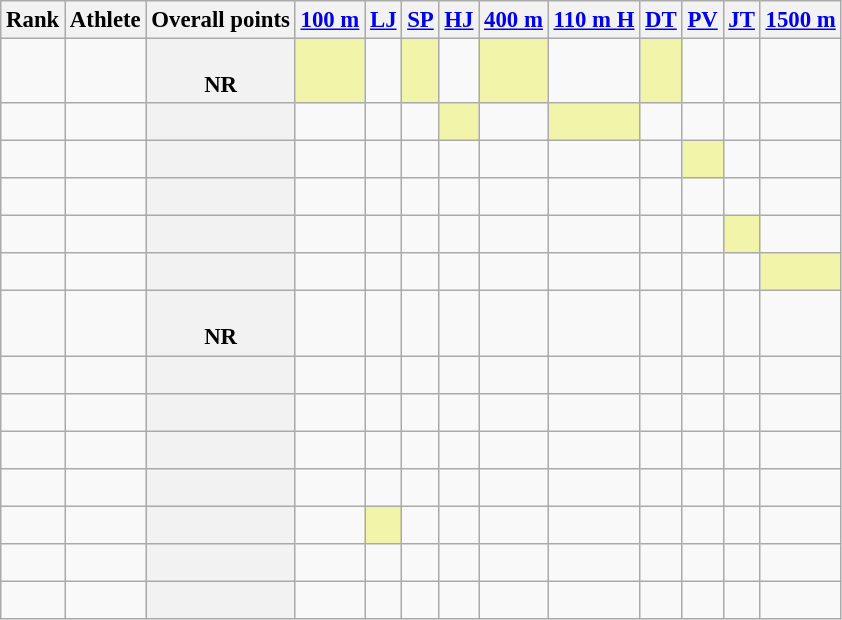<table class="wikitable sortable" style="font-size:95%;">
<tr>
<th>Rank</th>
<th>Athlete</th>
<th>Overall points</th>
<th><a href='#'>100 m</a></th>
<th><a href='#'>LJ</a></th>
<th><a href='#'>SP</a></th>
<th><a href='#'>HJ</a></th>
<th><a href='#'>400 m</a></th>
<th><a href='#'>110 m H</a></th>
<th><a href='#'>DT</a></th>
<th><a href='#'>PV</a></th>
<th><a href='#'>JT</a></th>
<th><a href='#'>1500 m</a></th>
</tr>
<tr>
<td align=center></td>
<td align=left> <br></td>
<th><br>NR</th>
<td bgcolor=#F2F5A9></td>
<td></td>
<td bgcolor=#F2F5A9></td>
<td></td>
<td bgcolor=#F2F5A9></td>
<td></td>
<td bgcolor=#F2F5A9></td>
<td></td>
<td></td>
<td></td>
</tr>
<tr>
<td align=center></td>
<td align=left> <br></td>
<th></th>
<td></td>
<td></td>
<td></td>
<td bgcolor=#F2F5A9></td>
<td></td>
<td bgcolor=#F2F5A9></td>
<td></td>
<td></td>
<td></td>
<td></td>
</tr>
<tr>
<td align=center></td>
<td align=left> <br></td>
<th></th>
<td></td>
<td></td>
<td></td>
<td></td>
<td></td>
<td></td>
<td></td>
<td bgcolor=#F2F5A9></td>
<td></td>
<td></td>
</tr>
<tr>
<td align=center></td>
<td align=left> <br></td>
<th></th>
<td></td>
<td></td>
<td></td>
<td></td>
<td></td>
<td></td>
<td></td>
<td></td>
<td></td>
<td></td>
</tr>
<tr>
<td align=center></td>
<td align=left> <br></td>
<th></th>
<td></td>
<td></td>
<td></td>
<td></td>
<td></td>
<td></td>
<td></td>
<td></td>
<td bgcolor=#F2F5A9></td>
<td></td>
</tr>
<tr>
<td align=center></td>
<td align=left> <br></td>
<th></th>
<td></td>
<td></td>
<td></td>
<td></td>
<td></td>
<td></td>
<td></td>
<td></td>
<td></td>
<td bgcolor=#F2F5A9></td>
</tr>
<tr>
<td align=center></td>
<td align=left> <br></td>
<th><br>NR</th>
<td></td>
<td></td>
<td></td>
<td></td>
<td></td>
<td></td>
<td></td>
<td></td>
<td></td>
<td></td>
</tr>
<tr>
<td align=center></td>
<td align=left> <br></td>
<th></th>
<td></td>
<td></td>
<td></td>
<td></td>
<td></td>
<td></td>
<td></td>
<td></td>
<td></td>
<td></td>
</tr>
<tr>
<td align=center></td>
<td align=left> <br></td>
<th></th>
<td></td>
<td></td>
<td></td>
<td></td>
<td></td>
<td></td>
<td></td>
<td></td>
<td></td>
<td></td>
</tr>
<tr>
<td align=center></td>
<td align=left> <br></td>
<th></th>
<td></td>
<td></td>
<td></td>
<td></td>
<td></td>
<td></td>
<td></td>
<td></td>
<td></td>
<td></td>
</tr>
<tr>
<td align=center></td>
<td align=left> <br></td>
<th></th>
<td></td>
<td></td>
<td></td>
<td></td>
<td></td>
<td></td>
<td></td>
<td></td>
<td></td>
<td></td>
</tr>
<tr>
<td align=center></td>
<td align=left> <br></td>
<th></th>
<td></td>
<td bgcolor=#F2F5A9></td>
<td></td>
<td></td>
<td></td>
<td></td>
<td></td>
<td></td>
<td></td>
<td></td>
</tr>
<tr>
<td align=center></td>
<td align=left> <br></td>
<th></th>
<td></td>
<td></td>
<td></td>
<td></td>
<td></td>
<td></td>
<td></td>
<td></td>
<td></td>
<td></td>
</tr>
<tr>
<td align=center></td>
<td align=left> <br></td>
<th></th>
<td></td>
<td></td>
<td></td>
<td></td>
<td></td>
<td></td>
<td></td>
<td></td>
<td></td>
<td></td>
</tr>
</table>
